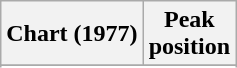<table class="wikitable sortable plainrowheaders" style="text-align:center;">
<tr>
<th>Chart (1977)</th>
<th>Peak<br>position</th>
</tr>
<tr>
</tr>
<tr>
</tr>
<tr>
</tr>
</table>
